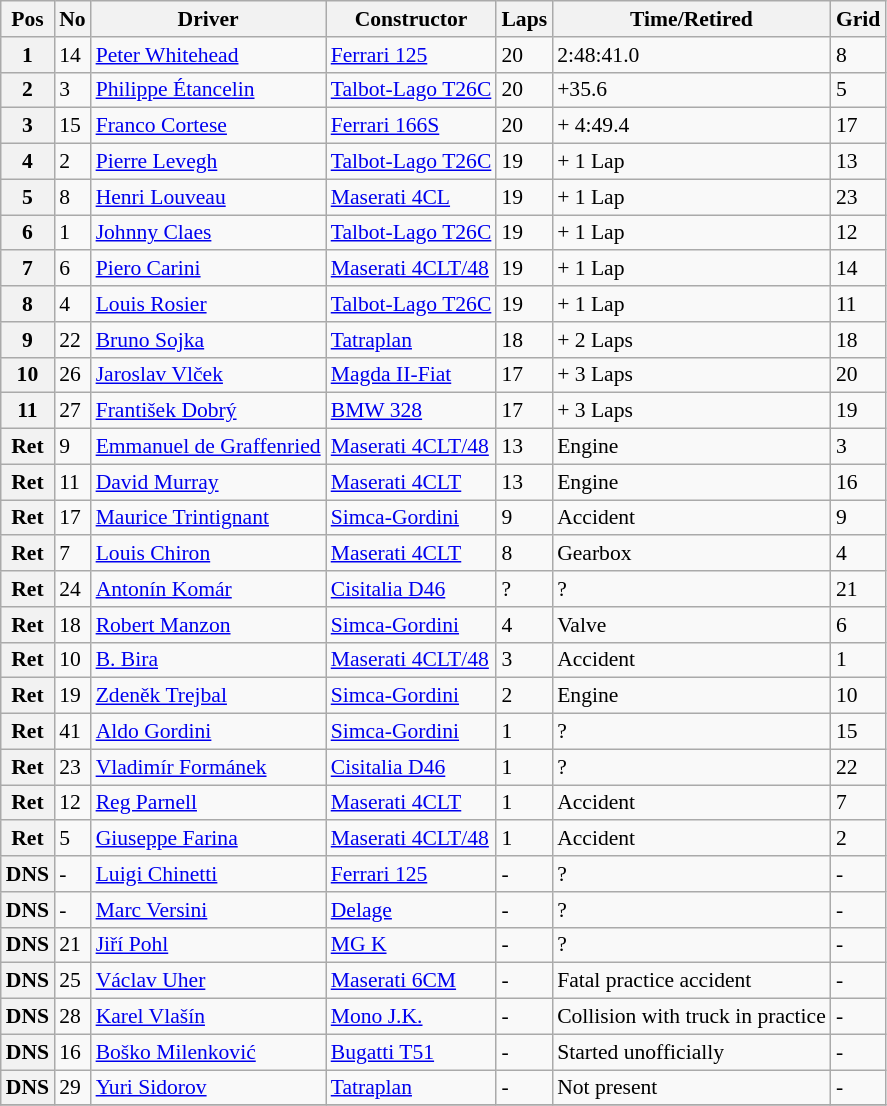<table class="wikitable sortable" style="font-size: 90%;">
<tr>
<th>Pos</th>
<th>No</th>
<th>Driver</th>
<th>Constructor</th>
<th>Laps</th>
<th>Time/Retired</th>
<th>Grid</th>
</tr>
<tr>
<th>1</th>
<td>14</td>
<td> <a href='#'>Peter Whitehead</a></td>
<td><a href='#'>Ferrari 125</a></td>
<td>20</td>
<td>2:48:41.0</td>
<td>8</td>
</tr>
<tr>
<th>2</th>
<td>3</td>
<td> <a href='#'>Philippe Étancelin</a></td>
<td><a href='#'>Talbot-Lago T26C</a></td>
<td>20</td>
<td>+35.6</td>
<td>5</td>
</tr>
<tr>
<th>3</th>
<td>15</td>
<td> <a href='#'>Franco Cortese</a></td>
<td><a href='#'>Ferrari 166S</a></td>
<td>20</td>
<td>+ 4:49.4</td>
<td>17</td>
</tr>
<tr>
<th>4</th>
<td>2</td>
<td> <a href='#'>Pierre Levegh</a></td>
<td><a href='#'>Talbot-Lago T26C</a></td>
<td>19</td>
<td>+ 1 Lap</td>
<td>13</td>
</tr>
<tr>
<th>5</th>
<td>8</td>
<td> <a href='#'>Henri Louveau</a></td>
<td><a href='#'>Maserati 4CL</a></td>
<td>19</td>
<td>+ 1 Lap</td>
<td>23</td>
</tr>
<tr>
<th>6</th>
<td>1</td>
<td> <a href='#'>Johnny Claes</a></td>
<td><a href='#'>Talbot-Lago T26C</a></td>
<td>19</td>
<td>+ 1 Lap</td>
<td>12</td>
</tr>
<tr>
<th>7</th>
<td>6</td>
<td> <a href='#'>Piero Carini</a></td>
<td><a href='#'>Maserati 4CLT/48</a></td>
<td>19</td>
<td>+ 1 Lap</td>
<td>14</td>
</tr>
<tr>
<th>8</th>
<td>4</td>
<td> <a href='#'>Louis Rosier</a></td>
<td><a href='#'>Talbot-Lago T26C</a></td>
<td>19</td>
<td>+ 1 Lap</td>
<td>11</td>
</tr>
<tr>
<th>9</th>
<td>22</td>
<td> <a href='#'>Bruno Sojka</a></td>
<td><a href='#'>Tatraplan</a></td>
<td>18</td>
<td>+ 2 Laps</td>
<td>18</td>
</tr>
<tr>
<th>10</th>
<td>26</td>
<td> <a href='#'>Jaroslav Vlček</a></td>
<td><a href='#'>Magda II-Fiat</a></td>
<td>17</td>
<td>+ 3 Laps</td>
<td>20</td>
</tr>
<tr>
<th>11</th>
<td>27</td>
<td> <a href='#'>František Dobrý</a></td>
<td><a href='#'>BMW 328</a></td>
<td>17</td>
<td>+ 3 Laps</td>
<td>19</td>
</tr>
<tr>
<th>Ret</th>
<td>9</td>
<td> <a href='#'>Emmanuel de Graffenried</a></td>
<td><a href='#'>Maserati 4CLT/48</a></td>
<td>13</td>
<td>Engine</td>
<td>3</td>
</tr>
<tr>
<th>Ret</th>
<td>11</td>
<td> <a href='#'>David Murray</a></td>
<td><a href='#'>Maserati 4CLT</a></td>
<td>13</td>
<td>Engine</td>
<td>16</td>
</tr>
<tr>
<th>Ret</th>
<td>17</td>
<td> <a href='#'>Maurice Trintignant</a></td>
<td><a href='#'>Simca-Gordini</a></td>
<td>9</td>
<td>Accident</td>
<td>9</td>
</tr>
<tr>
<th>Ret</th>
<td>7</td>
<td> <a href='#'>Louis Chiron</a></td>
<td><a href='#'>Maserati 4CLT</a></td>
<td>8</td>
<td>Gearbox</td>
<td>4</td>
</tr>
<tr>
<th>Ret</th>
<td>24</td>
<td> <a href='#'>Antonín Komár</a></td>
<td><a href='#'>Cisitalia D46</a></td>
<td>?</td>
<td>?</td>
<td>21</td>
</tr>
<tr>
<th>Ret</th>
<td>18</td>
<td> <a href='#'>Robert Manzon</a></td>
<td><a href='#'>Simca-Gordini</a></td>
<td>4</td>
<td>Valve</td>
<td>6</td>
</tr>
<tr>
<th>Ret</th>
<td>10</td>
<td> <a href='#'>B. Bira</a></td>
<td><a href='#'>Maserati 4CLT/48</a></td>
<td>3</td>
<td>Accident</td>
<td>1</td>
</tr>
<tr>
<th>Ret</th>
<td>19</td>
<td> <a href='#'>Zdeněk Trejbal</a></td>
<td><a href='#'>Simca-Gordini</a></td>
<td>2</td>
<td>Engine</td>
<td>10</td>
</tr>
<tr>
<th>Ret</th>
<td>41</td>
<td> <a href='#'>Aldo Gordini</a></td>
<td><a href='#'>Simca-Gordini</a></td>
<td>1</td>
<td>?</td>
<td>15</td>
</tr>
<tr>
<th>Ret</th>
<td>23</td>
<td> <a href='#'>Vladimír Formánek</a></td>
<td><a href='#'>Cisitalia D46</a></td>
<td>1</td>
<td>?</td>
<td>22</td>
</tr>
<tr>
<th>Ret</th>
<td>12</td>
<td> <a href='#'>Reg Parnell</a></td>
<td><a href='#'>Maserati 4CLT</a></td>
<td>1</td>
<td>Accident</td>
<td>7</td>
</tr>
<tr>
<th>Ret</th>
<td>5</td>
<td> <a href='#'>Giuseppe Farina</a></td>
<td><a href='#'>Maserati 4CLT/48</a></td>
<td>1</td>
<td>Accident</td>
<td>2</td>
</tr>
<tr>
<th>DNS</th>
<td>-</td>
<td> <a href='#'>Luigi Chinetti</a></td>
<td><a href='#'>Ferrari 125</a></td>
<td>-</td>
<td>?</td>
<td>-</td>
</tr>
<tr>
<th>DNS</th>
<td>-</td>
<td> <a href='#'>Marc Versini</a></td>
<td><a href='#'>Delage</a></td>
<td>-</td>
<td>?</td>
<td>-</td>
</tr>
<tr>
<th>DNS</th>
<td>21</td>
<td> <a href='#'>Jiří Pohl</a></td>
<td><a href='#'>MG K</a></td>
<td>-</td>
<td>?</td>
<td>-</td>
</tr>
<tr>
<th>DNS</th>
<td>25</td>
<td> <a href='#'>Václav Uher</a></td>
<td><a href='#'>Maserati 6CM</a></td>
<td>-</td>
<td>Fatal practice accident</td>
<td>-</td>
</tr>
<tr>
<th>DNS</th>
<td>28</td>
<td> <a href='#'>Karel Vlašín</a></td>
<td><a href='#'>Mono J.K.</a></td>
<td>-</td>
<td>Collision with truck in practice</td>
<td>-</td>
</tr>
<tr>
<th>DNS</th>
<td>16</td>
<td> <a href='#'>Boško Milenković</a></td>
<td><a href='#'>Bugatti T51</a></td>
<td>-</td>
<td>Started unofficially</td>
<td>-</td>
</tr>
<tr>
<th>DNS</th>
<td>29</td>
<td> <a href='#'>Yuri Sidorov</a></td>
<td><a href='#'>Tatraplan</a></td>
<td>-</td>
<td>Not present</td>
<td>-</td>
</tr>
<tr>
</tr>
</table>
